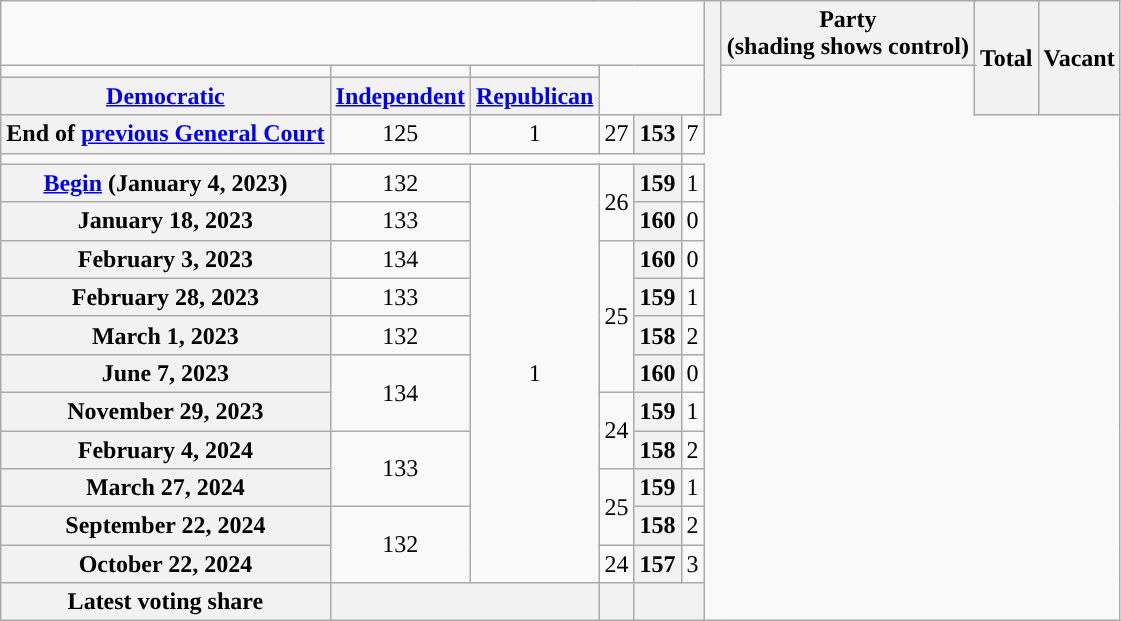<table class="wikitable" style="text-align:center;">
<tr>
<td colspan=6 align=center><div></div></td>
<th scope="col" rowspan="3"> </th>
<th scope="col" colspan="3">Party<div>(shading shows control)</div></th>
<th scope="col" rowspan="3">Total</th>
<th scope="col" rowspan="3">Vacant</th>
</tr>
<tr style="height:5px">
<td style="background-color:"></td>
<td style="background-color:"></td>
<td style="background-color:"></td>
</tr>
<tr>
<th scope="col"><a href='#'>Democratic</a></th>
<th scope="col"><a href='#'>Independent</a></th>
<th scope="col"><a href='#'>Republican</a></th>
</tr>
<tr>
<th scope="row">End of <a href='#'>previous General Court</a></th>
<td>125</td>
<td>1</td>
<td>27</td>
<th>153</th>
<td>7</td>
</tr>
<tr>
<td colspan="5"></td>
</tr>
<tr>
<th scope="row"><a href='#'>Begin</a> (January 4, 2023)</th>
<td rowspan=1 >132</td>
<td rowspan=11 >1</td>
<td rowspan=2>26</td>
<th>159</th>
<td>1</td>
</tr>
<tr>
<th scope="row">January 18, 2023 </th>
<td rowspan=1 >133</td>
<th>160</th>
<td>0</td>
</tr>
<tr>
<th scope="row">February 3, 2023 </th>
<td rowspan=1 >134</td>
<td rowspan=4>25</td>
<th>160</th>
<td>0</td>
</tr>
<tr>
<th scope="row">February 28, 2023 </th>
<td rowspan=1 >133</td>
<th>159</th>
<td>1</td>
</tr>
<tr>
<th scope="row">March 1, 2023 </th>
<td rowspan=1 >132</td>
<th>158</th>
<td>2</td>
</tr>
<tr>
<th scope="row">June 7, 2023 </th>
<td rowspan=2 >134</td>
<th>160</th>
<td>0</td>
</tr>
<tr>
<th scope="row">November 29, 2023 </th>
<td rowspan=2>24</td>
<th>159</th>
<td>1</td>
</tr>
<tr>
<th scope="row">February 4, 2024 </th>
<td rowspan=2 >133</td>
<th>158</th>
<td>2</td>
</tr>
<tr>
<th scope="row">March 27, 2024 </th>
<td rowspan="2">25</td>
<th>159</th>
<td>1</td>
</tr>
<tr>
<th scope="row">September 22, 2024 </th>
<td rowspan=2 >132</td>
<th>158</th>
<td>2</td>
</tr>
<tr>
<th scope="row">October 22, 2024 </th>
<td>24</td>
<th>157</th>
<td>3</td>
</tr>
<tr>
<th scope="row">Latest voting share</th>
<th colspan="2" ></th>
<th></th>
<th colspan=2> </th>
</tr>
</table>
